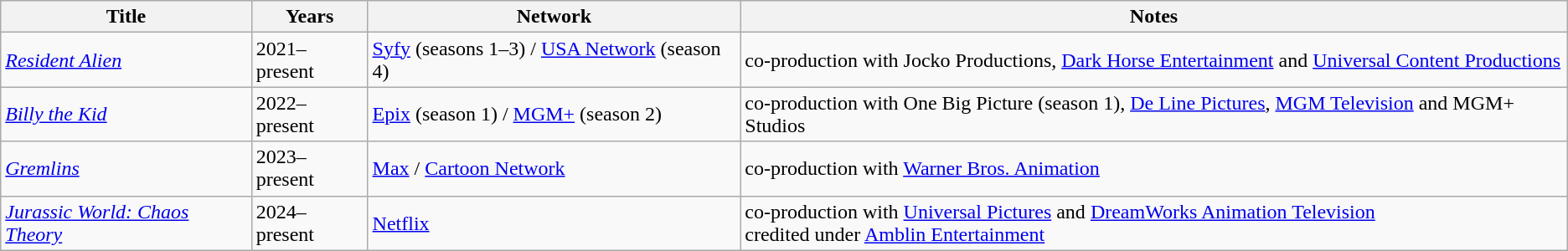<table class="wikitable sortable">
<tr>
<th>Title</th>
<th>Years</th>
<th>Network</th>
<th>Notes</th>
</tr>
<tr>
<td><em><a href='#'>Resident Alien</a></em></td>
<td>2021–present</td>
<td><a href='#'>Syfy</a> (seasons 1–3) / <a href='#'>USA Network</a> (season 4)</td>
<td>co-production with Jocko Productions, <a href='#'>Dark Horse Entertainment</a> and <a href='#'>Universal Content Productions</a></td>
</tr>
<tr>
<td><em><a href='#'>Billy the Kid</a></em></td>
<td>2022–present</td>
<td><a href='#'>Epix</a> (season 1) / <a href='#'>MGM+</a> (season 2)</td>
<td>co-production with One Big Picture (season 1), <a href='#'>De Line Pictures</a>, <a href='#'>MGM Television</a> and MGM+ Studios</td>
</tr>
<tr>
<td><em><a href='#'>Gremlins</a></em></td>
<td>2023–present</td>
<td><a href='#'>Max</a> / <a href='#'>Cartoon Network</a></td>
<td>co-production with <a href='#'>Warner Bros. Animation</a></td>
</tr>
<tr>
<td><em><a href='#'>Jurassic World: Chaos Theory</a></em></td>
<td>2024–present</td>
<td><a href='#'>Netflix</a></td>
<td>co-production with <a href='#'>Universal Pictures</a> and <a href='#'>DreamWorks Animation Television</a><br>credited under <a href='#'>Amblin Entertainment</a></td>
</tr>
</table>
